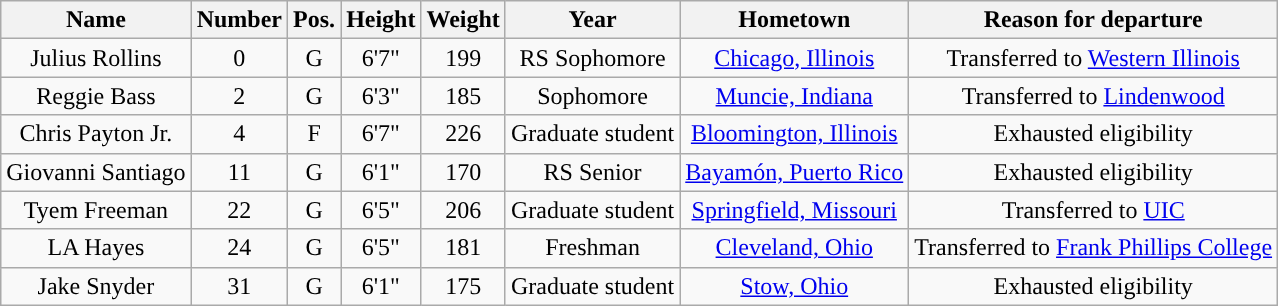<table class="wikitable sortable" style="text-align:center">
<tr align=center>
<th>Name</th>
<th>Number</th>
<th>Pos.</th>
<th>Height</th>
<th>Weight</th>
<th>Year</th>
<th>Hometown</th>
<th class="unsortable">Reason for departure</th>
</tr>
<tr>
<td>Julius Rollins</td>
<td>0</td>
<td>G</td>
<td>6'7"</td>
<td>199</td>
<td>RS Sophomore</td>
<td><a href='#'>Chicago, Illinois</a></td>
<td>Transferred to <a href='#'>Western Illinois</a></td>
</tr>
<tr>
<td>Reggie Bass</td>
<td>2</td>
<td>G</td>
<td>6'3"</td>
<td>185</td>
<td>Sophomore</td>
<td><a href='#'>Muncie, Indiana</a></td>
<td>Transferred to <a href='#'>Lindenwood</a></td>
</tr>
<tr>
<td>Chris Payton Jr.</td>
<td>4</td>
<td>F</td>
<td>6'7"</td>
<td>226</td>
<td>Graduate student</td>
<td><a href='#'>Bloomington, Illinois</a></td>
<td>Exhausted eligibility</td>
</tr>
<tr>
<td>Giovanni Santiago</td>
<td>11</td>
<td>G</td>
<td>6'1"</td>
<td>170</td>
<td>RS Senior</td>
<td><a href='#'>Bayamón, Puerto Rico</a></td>
<td>Exhausted eligibility</td>
</tr>
<tr>
<td>Tyem Freeman</td>
<td>22</td>
<td>G</td>
<td>6'5"</td>
<td>206</td>
<td>Graduate student</td>
<td><a href='#'>Springfield, Missouri</a></td>
<td>Transferred to <a href='#'>UIC</a></td>
</tr>
<tr>
<td>LA Hayes</td>
<td>24</td>
<td>G</td>
<td>6'5"</td>
<td>181</td>
<td>Freshman</td>
<td><a href='#'>Cleveland, Ohio</a></td>
<td>Transferred to <a href='#'>Frank Phillips College</a></td>
</tr>
<tr>
<td>Jake Snyder</td>
<td>31</td>
<td>G</td>
<td>6'1"</td>
<td>175</td>
<td>Graduate student</td>
<td><a href='#'>Stow, Ohio</a></td>
<td>Exhausted eligibility</td>
</tr>
</table>
